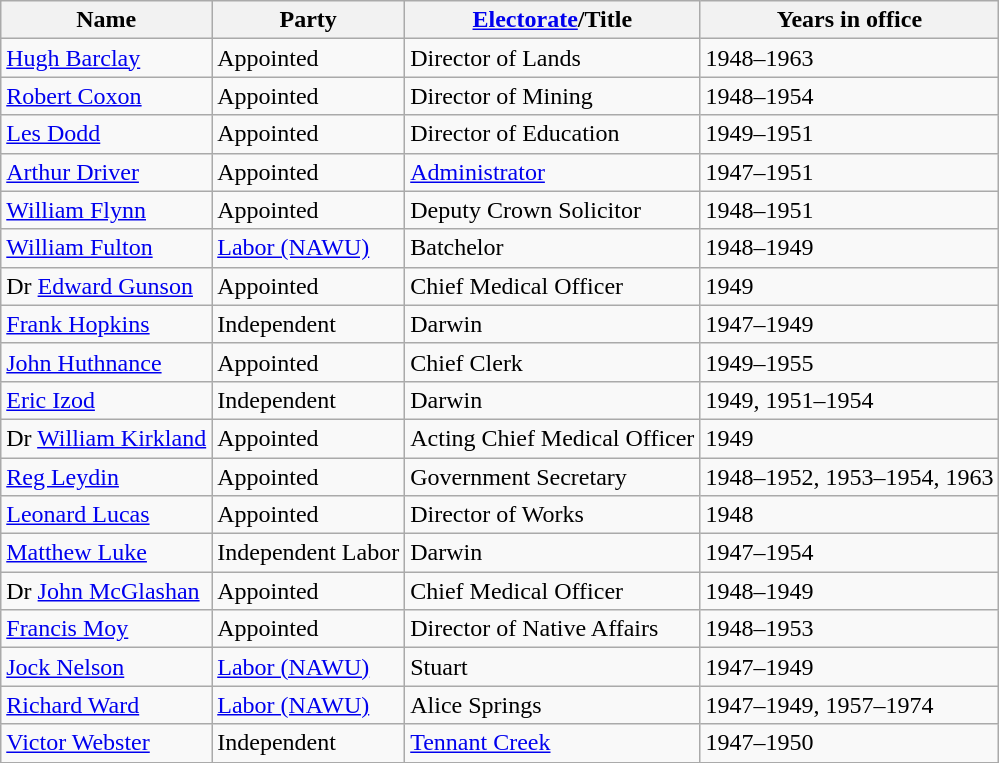<table class="wikitable sortable">
<tr>
<th>Name</th>
<th>Party</th>
<th><a href='#'>Electorate</a>/Title</th>
<th>Years in office</th>
</tr>
<tr>
<td><a href='#'>Hugh Barclay</a></td>
<td>Appointed</td>
<td>Director of Lands</td>
<td>1948–1963</td>
</tr>
<tr>
<td><a href='#'>Robert Coxon</a></td>
<td>Appointed</td>
<td>Director of Mining</td>
<td>1948–1954</td>
</tr>
<tr>
<td><a href='#'>Les Dodd</a> </td>
<td>Appointed</td>
<td>Director of Education</td>
<td>1949–1951</td>
</tr>
<tr>
<td><a href='#'>Arthur Driver</a></td>
<td>Appointed</td>
<td><a href='#'>Administrator</a></td>
<td>1947–1951</td>
</tr>
<tr>
<td><a href='#'>William Flynn</a></td>
<td>Appointed</td>
<td>Deputy Crown Solicitor</td>
<td>1948–1951</td>
</tr>
<tr>
<td><a href='#'>William Fulton</a> </td>
<td><a href='#'>Labor (NAWU)</a></td>
<td>Batchelor</td>
<td>1948–1949</td>
</tr>
<tr>
<td>Dr <a href='#'>Edward Gunson</a> </td>
<td>Appointed</td>
<td>Chief Medical Officer</td>
<td>1949</td>
</tr>
<tr>
<td><a href='#'>Frank Hopkins</a> </td>
<td>Independent</td>
<td>Darwin</td>
<td>1947–1949</td>
</tr>
<tr>
<td><a href='#'>John Huthnance</a></td>
<td>Appointed</td>
<td>Chief Clerk</td>
<td>1949–1955</td>
</tr>
<tr>
<td><a href='#'>Eric Izod</a> </td>
<td>Independent</td>
<td>Darwin</td>
<td>1949, 1951–1954</td>
</tr>
<tr>
<td>Dr <a href='#'>William Kirkland</a> </td>
<td>Appointed</td>
<td>Acting Chief Medical Officer</td>
<td>1949</td>
</tr>
<tr>
<td><a href='#'>Reg Leydin</a></td>
<td>Appointed</td>
<td>Government Secretary</td>
<td>1948–1952, 1953–1954, 1963</td>
</tr>
<tr>
<td><a href='#'>Leonard Lucas</a> </td>
<td>Appointed</td>
<td>Director of Works</td>
<td>1948</td>
</tr>
<tr>
<td><a href='#'>Matthew Luke</a></td>
<td>Independent Labor</td>
<td>Darwin</td>
<td>1947–1954</td>
</tr>
<tr>
<td>Dr <a href='#'>John McGlashan</a> </td>
<td>Appointed</td>
<td>Chief Medical Officer</td>
<td>1948–1949</td>
</tr>
<tr>
<td><a href='#'>Francis Moy</a></td>
<td>Appointed</td>
<td>Director of Native Affairs</td>
<td>1948–1953</td>
</tr>
<tr>
<td><a href='#'>Jock Nelson</a></td>
<td><a href='#'>Labor (NAWU)</a></td>
<td>Stuart</td>
<td>1947–1949</td>
</tr>
<tr>
<td><a href='#'>Richard Ward</a></td>
<td><a href='#'>Labor (NAWU)</a></td>
<td>Alice Springs</td>
<td>1947–1949, 1957–1974</td>
</tr>
<tr>
<td><a href='#'>Victor Webster</a></td>
<td>Independent</td>
<td><a href='#'>Tennant Creek</a></td>
<td>1947–1950</td>
</tr>
<tr>
</tr>
</table>
